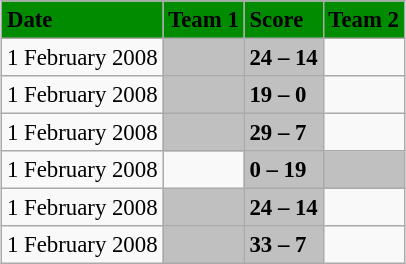<table class="wikitable" style="margin:0.5em auto; font-size:95%">
<tr bgcolor="#008B00">
<td><strong>Date</strong></td>
<td><strong>Team 1</strong></td>
<td><strong>Score</strong></td>
<td><strong>Team 2</strong></td>
</tr>
<tr>
<td>1 February 2008</td>
<td bgcolor="silver"><strong></strong></td>
<td bgcolor="silver"><strong>24 – 14</strong></td>
<td></td>
</tr>
<tr>
<td>1 February 2008</td>
<td bgcolor="silver"><strong></strong></td>
<td bgcolor="silver"><strong>19 – 0</strong></td>
<td></td>
</tr>
<tr>
<td>1 February 2008</td>
<td bgcolor="silver"><strong></strong></td>
<td bgcolor="silver"><strong>29 – 7</strong></td>
<td></td>
</tr>
<tr>
<td>1 February 2008</td>
<td></td>
<td bgcolor="silver"><strong>0 – 19</strong></td>
<td bgcolor="silver"><strong></strong></td>
</tr>
<tr>
<td>1 February 2008</td>
<td bgcolor="silver"><strong></strong></td>
<td bgcolor="silver"><strong>24 – 14</strong></td>
<td></td>
</tr>
<tr>
<td>1 February 2008</td>
<td bgcolor="silver"><strong></strong></td>
<td bgcolor="silver"><strong>33 – 7</strong></td>
<td></td>
</tr>
</table>
